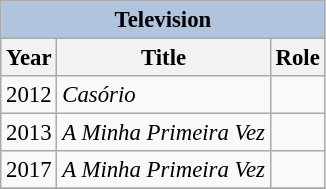<table class="wikitable" style="font-size: 95%;">
<tr>
<th colspan="4" style="background: LightSteelBlue;">Television</th>
</tr>
<tr>
<th>Year</th>
<th>Title</th>
<th>Role</th>
</tr>
<tr>
<td>2012</td>
<td><em>Casório</em></td>
<td></td>
</tr>
<tr>
<td>2013</td>
<td><em>A Minha Primeira Vez</em></td>
<td></td>
</tr>
<tr>
<td>2017</td>
<td><em>A Minha Primeira Vez</em></td>
<td></td>
</tr>
<tr>
</tr>
</table>
